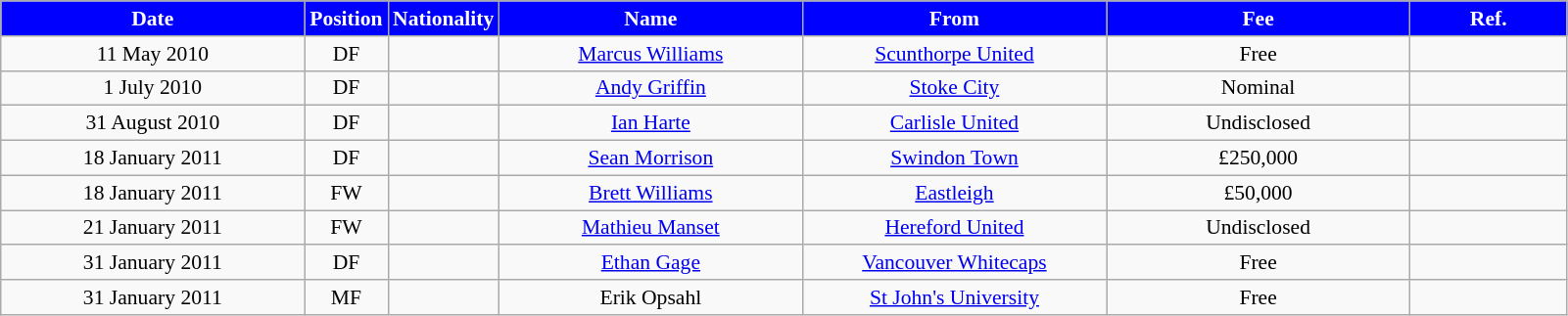<table class="wikitable"  style="text-align:center; font-size:90%; ">
<tr>
<th style="background:#00f; color:white; width:200px;">Date</th>
<th style="background:#00f; color:white; width:50px;">Position</th>
<th style="background:#00f; color:white; width:50px;">Nationality</th>
<th style="background:#00f; color:white; width:200px;">Name</th>
<th style="background:#00f; color:white; width:200px;">From</th>
<th style="background:#00f; color:white; width:200px;">Fee</th>
<th style="background:#00f; color:white; width:100px;">Ref.</th>
</tr>
<tr>
<td>11 May 2010</td>
<td>DF</td>
<td></td>
<td><a href='#'>Marcus Williams</a></td>
<td><a href='#'>Scunthorpe United</a></td>
<td>Free</td>
<td></td>
</tr>
<tr>
<td>1 July 2010</td>
<td>DF</td>
<td></td>
<td><a href='#'>Andy Griffin</a></td>
<td><a href='#'>Stoke City</a></td>
<td>Nominal</td>
<td></td>
</tr>
<tr>
<td>31 August 2010</td>
<td>DF</td>
<td></td>
<td><a href='#'>Ian Harte</a></td>
<td><a href='#'>Carlisle United</a></td>
<td>Undisclosed</td>
<td></td>
</tr>
<tr>
<td>18 January 2011</td>
<td>DF</td>
<td></td>
<td><a href='#'>Sean Morrison</a></td>
<td><a href='#'>Swindon Town</a></td>
<td>£250,000</td>
<td></td>
</tr>
<tr>
<td>18 January 2011</td>
<td>FW</td>
<td></td>
<td><a href='#'>Brett Williams</a></td>
<td><a href='#'>Eastleigh</a></td>
<td>£50,000</td>
<td></td>
</tr>
<tr>
<td>21 January 2011</td>
<td>FW</td>
<td></td>
<td><a href='#'>Mathieu Manset</a></td>
<td><a href='#'>Hereford United</a></td>
<td>Undisclosed</td>
<td></td>
</tr>
<tr>
<td>31 January 2011</td>
<td>DF</td>
<td></td>
<td><a href='#'>Ethan Gage</a></td>
<td><a href='#'>Vancouver Whitecaps</a></td>
<td>Free</td>
<td></td>
</tr>
<tr>
<td>31 January 2011</td>
<td>MF</td>
<td></td>
<td>Erik Opsahl</td>
<td><a href='#'>St John's University</a></td>
<td>Free</td>
<td></td>
</tr>
</table>
